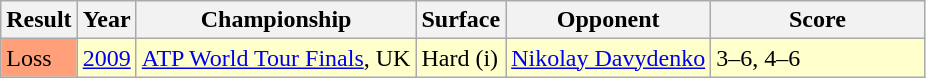<table class="sortable wikitable">
<tr>
<th>Result</th>
<th>Year</th>
<th>Championship</th>
<th>Surface</th>
<th>Opponent</th>
<th width=135 class="unsortable">Score</th>
</tr>
<tr style="background:#ffffcc;">
<td style="background:#ffa07a;">Loss</td>
<td><a href='#'>2009</a></td>
<td><a href='#'>ATP World Tour Finals</a>, UK</td>
<td>Hard (i)</td>
<td> <a href='#'>Nikolay Davydenko</a></td>
<td>3–6, 4–6</td>
</tr>
</table>
